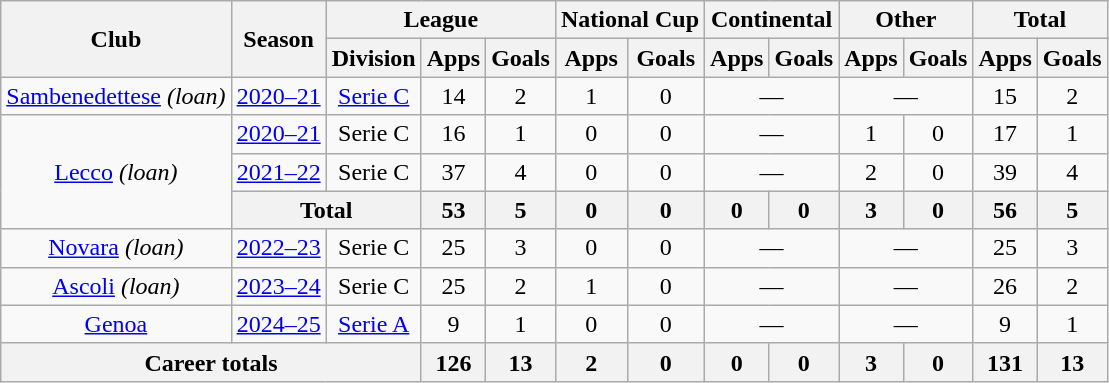<table class="wikitable" style="text-align:center">
<tr>
<th rowspan="2">Club</th>
<th rowspan="2">Season</th>
<th colspan="3">League</th>
<th colspan="2">National Cup</th>
<th colspan="2">Continental</th>
<th colspan="2">Other</th>
<th colspan="2">Total</th>
</tr>
<tr>
<th>Division</th>
<th>Apps</th>
<th>Goals</th>
<th>Apps</th>
<th>Goals</th>
<th>Apps</th>
<th>Goals</th>
<th>Apps</th>
<th>Goals</th>
<th>Apps</th>
<th>Goals</th>
</tr>
<tr>
<td><a href='#'>Sambenedettese</a> <em>(loan)</em></td>
<td><a href='#'>2020–21</a></td>
<td><a href='#'>Serie C</a></td>
<td>14</td>
<td>2</td>
<td>1</td>
<td>0</td>
<td colspan="2">—</td>
<td colspan="2">—</td>
<td>15</td>
<td>2</td>
</tr>
<tr>
<td rowspan="3"><a href='#'>Lecco</a> <em>(loan)</em></td>
<td><a href='#'>2020–21</a></td>
<td>Serie C</td>
<td>16</td>
<td>1</td>
<td>0</td>
<td>0</td>
<td colspan="2">—</td>
<td>1</td>
<td>0</td>
<td>17</td>
<td>1</td>
</tr>
<tr>
<td><a href='#'>2021–22</a></td>
<td>Serie C</td>
<td>37</td>
<td>4</td>
<td>0</td>
<td>0</td>
<td colspan="2">—</td>
<td>2</td>
<td>0</td>
<td>39</td>
<td>4</td>
</tr>
<tr>
<th colspan="2">Total</th>
<th>53</th>
<th>5</th>
<th>0</th>
<th>0</th>
<th>0</th>
<th>0</th>
<th>3</th>
<th>0</th>
<th>56</th>
<th>5</th>
</tr>
<tr>
<td><a href='#'>Novara</a> <em>(loan)</em></td>
<td><a href='#'>2022–23</a></td>
<td>Serie C</td>
<td>25</td>
<td>3</td>
<td>0</td>
<td>0</td>
<td colspan="2">—</td>
<td colspan="2">—</td>
<td>25</td>
<td>3</td>
</tr>
<tr>
<td><a href='#'>Ascoli</a> <em>(loan)</em></td>
<td><a href='#'>2023–24</a></td>
<td>Serie C</td>
<td>25</td>
<td>2</td>
<td>1</td>
<td>0</td>
<td colspan="2">—</td>
<td colspan="2">—</td>
<td>26</td>
<td>2</td>
</tr>
<tr>
<td><a href='#'>Genoa</a></td>
<td><a href='#'>2024–25</a></td>
<td><a href='#'>Serie A</a></td>
<td>9</td>
<td>1</td>
<td>0</td>
<td>0</td>
<td colspan="2">—</td>
<td colspan="2">—</td>
<td>9</td>
<td>1</td>
</tr>
<tr>
<th colspan="3">Career totals</th>
<th>126</th>
<th>13</th>
<th>2</th>
<th>0</th>
<th>0</th>
<th>0</th>
<th>3</th>
<th>0</th>
<th>131</th>
<th>13</th>
</tr>
</table>
